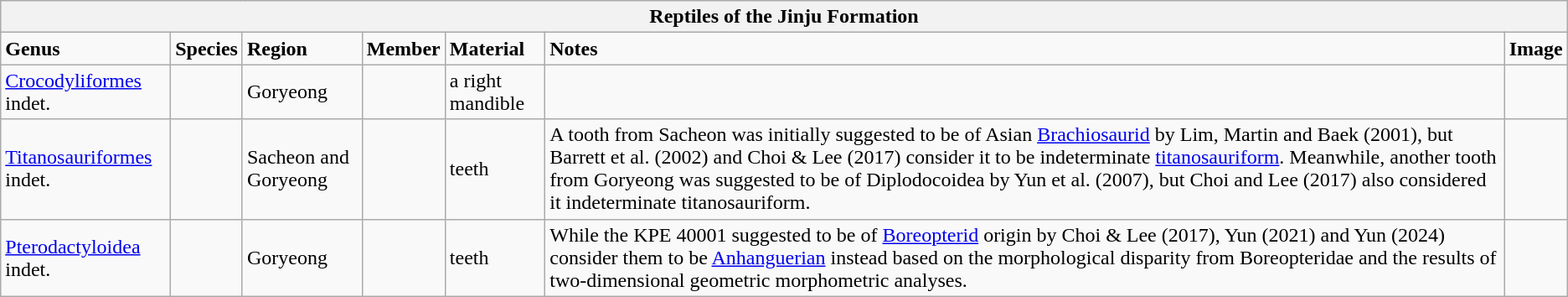<table class="wikitable">
<tr>
<th colspan="7">Reptiles of the Jinju Formation</th>
</tr>
<tr>
<td><strong>Genus</strong></td>
<td><strong>Species</strong></td>
<td><strong>Region</strong></td>
<td><strong>Member</strong></td>
<td><strong>Material</strong></td>
<td><strong>Notes</strong></td>
<td><strong>Image</strong></td>
</tr>
<tr>
<td><a href='#'>Crocodyliformes</a> indet.</td>
<td></td>
<td>Goryeong</td>
<td></td>
<td>a right mandible</td>
<td></td>
<td></td>
</tr>
<tr>
<td><a href='#'>Titanosauriformes</a> indet.</td>
<td></td>
<td>Sacheon and Goryeong</td>
<td></td>
<td>teeth</td>
<td>A tooth from Sacheon was initially suggested to be of Asian <a href='#'>Brachiosaurid</a> by Lim, Martin and Baek (2001), but Barrett et al. (2002) and Choi & Lee (2017) consider it to be indeterminate <a href='#'>titanosauriform</a>. Meanwhile, another tooth from Goryeong was suggested to be of Diplodocoidea by Yun et al. (2007), but Choi and Lee (2017) also considered it indeterminate titanosauriform.</td>
<td></td>
</tr>
<tr>
<td><a href='#'>Pterodactyloidea</a> indet.</td>
<td></td>
<td>Goryeong</td>
<td></td>
<td>teeth</td>
<td>While the KPE 40001 suggested to be of <a href='#'>Boreopterid</a> origin by Choi & Lee (2017), Yun (2021) and Yun (2024) consider them to be <a href='#'>Anhanguerian</a> instead based on the morphological disparity from Boreopteridae and the results of two-dimensional geometric morphometric analyses.</td>
<td></td>
</tr>
</table>
